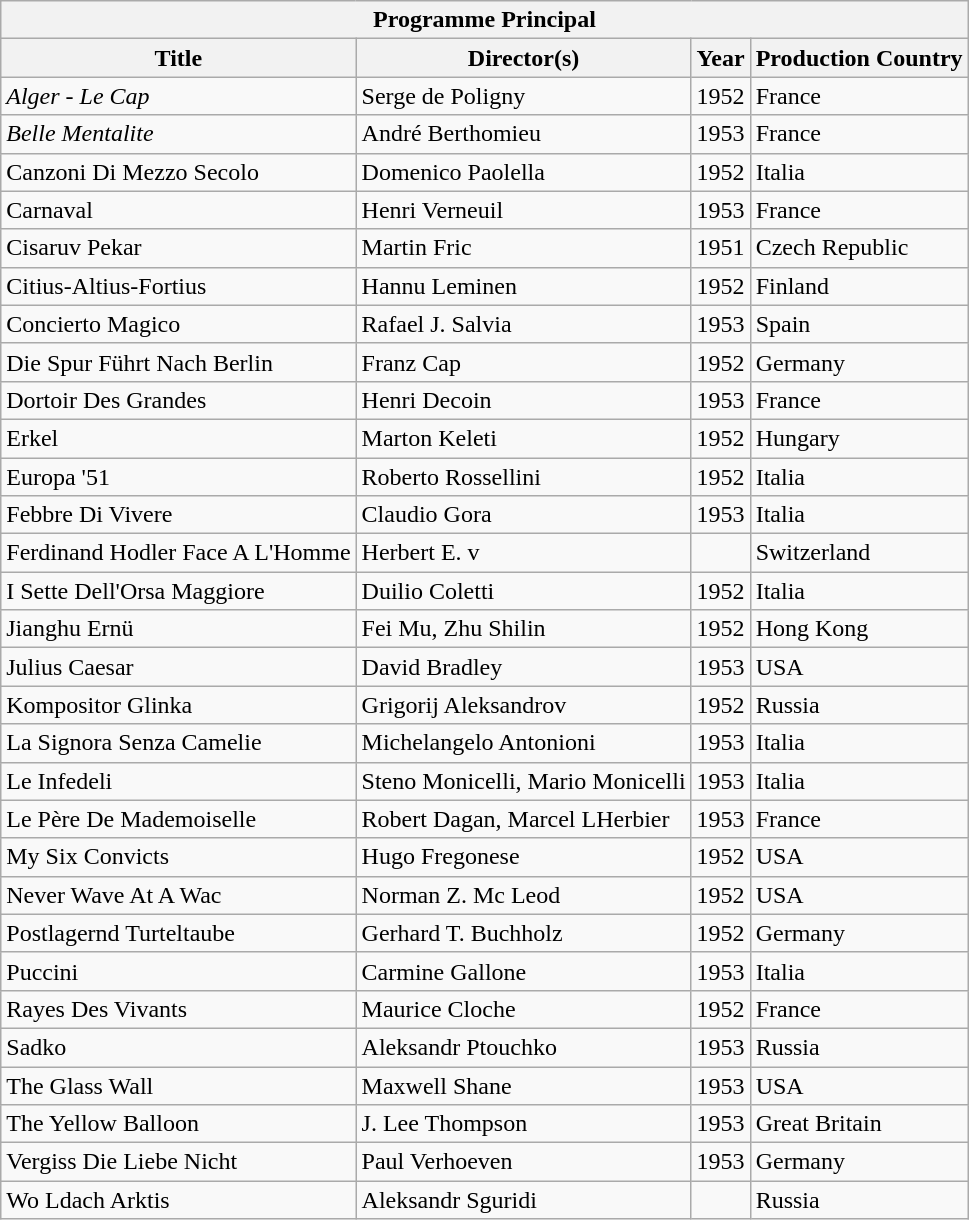<table class="wikitable">
<tr>
<th colspan="4">Programme Principal</th>
</tr>
<tr>
<th>Title</th>
<th>Director(s)</th>
<th>Year</th>
<th>Production Country</th>
</tr>
<tr>
<td><em>Alger - Le Cap</em></td>
<td>Serge de Poligny</td>
<td>1952</td>
<td>France</td>
</tr>
<tr>
<td><em>Belle Mentalite<strong></td>
<td>André Berthomieu</td>
<td>1953</td>
<td>France</td>
</tr>
<tr>
<td></em>Canzoni Di Mezzo Secolo<em></td>
<td>Domenico Paolella</td>
<td>1952</td>
<td>Italia</td>
</tr>
<tr>
<td></em>Carnaval<em></td>
<td>Henri Verneuil</td>
<td>1953</td>
<td>France</td>
</tr>
<tr>
<td></em>Cisaruv Pekar<em></td>
<td>Martin Fric</td>
<td>1951</td>
<td>Czech Republic</td>
</tr>
<tr>
<td></em>Citius-Altius-Fortius<em></td>
<td>Hannu Leminen</td>
<td>1952</td>
<td>Finland</td>
</tr>
<tr>
<td></em>Concierto Magico<em></td>
<td>Rafael J. Salvia</td>
<td>1953</td>
<td>Spain</td>
</tr>
<tr>
<td></em>Die Spur Führt Nach Berlin<em></td>
<td>Franz Cap</td>
<td>1952</td>
<td>Germany</td>
</tr>
<tr>
<td></em>Dortoir Des Grandes<em></td>
<td>Henri Decoin</td>
<td>1953</td>
<td>France</td>
</tr>
<tr>
<td></em>Erkel<em></td>
<td>Marton Keleti</td>
<td>1952</td>
<td>Hungary</td>
</tr>
<tr>
<td></em>Europa '51<em></td>
<td>Roberto Rossellini</td>
<td>1952</td>
<td>Italia</td>
</tr>
<tr>
<td></em>Febbre Di Vivere<em></td>
<td>Claudio Gora</td>
<td>1953</td>
<td>Italia</td>
</tr>
<tr>
<td></em>Ferdinand Hodler Face A L'Homme<em></td>
<td>Herbert E. v</td>
<td></td>
<td>Switzerland</td>
</tr>
<tr>
<td></em>I Sette Dell'Orsa Maggiore<em></td>
<td>Duilio Coletti</td>
<td>1952</td>
<td>Italia</td>
</tr>
<tr>
<td></em>Jianghu Ernü<em></td>
<td>Fei Mu, Zhu Shilin</td>
<td>1952</td>
<td>Hong Kong</td>
</tr>
<tr>
<td></em>Julius Caesar<em></td>
<td>David Bradley</td>
<td>1953</td>
<td>USA</td>
</tr>
<tr>
<td></em>Kompositor Glinka<em></td>
<td>Grigorij Aleksandrov</td>
<td>1952</td>
<td>Russia</td>
</tr>
<tr>
<td></em>La Signora Senza Camelie<em></td>
<td>Michelangelo Antonioni</td>
<td>1953</td>
<td>Italia</td>
</tr>
<tr>
<td></em>Le Infedeli<em></td>
<td>Steno Monicelli, Mario Monicelli</td>
<td>1953</td>
<td>Italia</td>
</tr>
<tr>
<td></em>Le Père De Mademoiselle<em></td>
<td>Robert Dagan, Marcel LHerbier</td>
<td>1953</td>
<td>France</td>
</tr>
<tr>
<td></em>My Six Convicts<em></td>
<td>Hugo Fregonese</td>
<td>1952</td>
<td>USA</td>
</tr>
<tr>
<td></em>Never Wave At A Wac<em></td>
<td>Norman Z. Mc Leod</td>
<td>1952</td>
<td>USA</td>
</tr>
<tr>
<td></em>Postlagernd Turteltaube<em></td>
<td>Gerhard T. Buchholz</td>
<td>1952</td>
<td>Germany</td>
</tr>
<tr>
<td></em>Puccini<em></td>
<td>Carmine Gallone</td>
<td>1953</td>
<td>Italia</td>
</tr>
<tr>
<td></em>Rayes Des Vivants<em></td>
<td>Maurice Cloche</td>
<td>1952</td>
<td>France</td>
</tr>
<tr>
<td></em>Sadko<em></td>
<td>Aleksandr Ptouchko</td>
<td>1953</td>
<td>Russia</td>
</tr>
<tr>
<td></em>The Glass Wall<em></td>
<td>Maxwell Shane</td>
<td>1953</td>
<td>USA</td>
</tr>
<tr>
<td></em>The Yellow Balloon<em></td>
<td>J. Lee Thompson</td>
<td>1953</td>
<td>Great Britain</td>
</tr>
<tr>
<td></em>Vergiss Die Liebe Nicht<em></td>
<td>Paul Verhoeven</td>
<td>1953</td>
<td>Germany</td>
</tr>
<tr>
<td></em>Wo Ldach Arktis<em></td>
<td>Aleksandr Sguridi</td>
<td></td>
<td>Russia</td>
</tr>
</table>
